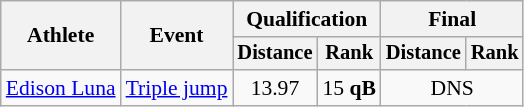<table class="wikitable" style="font-size:90%">
<tr>
<th rowspan=2>Athlete</th>
<th rowspan=2>Event</th>
<th colspan=2>Qualification</th>
<th colspan=2>Final</th>
</tr>
<tr style="font-size:95%">
<th>Distance</th>
<th>Rank</th>
<th>Distance</th>
<th>Rank</th>
</tr>
<tr align=center>
<td align=left><a href='#'>Edison Luna</a></td>
<td align=left><a href='#'>Triple jump</a></td>
<td>13.97</td>
<td>15 <strong>qB</strong></td>
<td colspan=2>DNS</td>
</tr>
</table>
